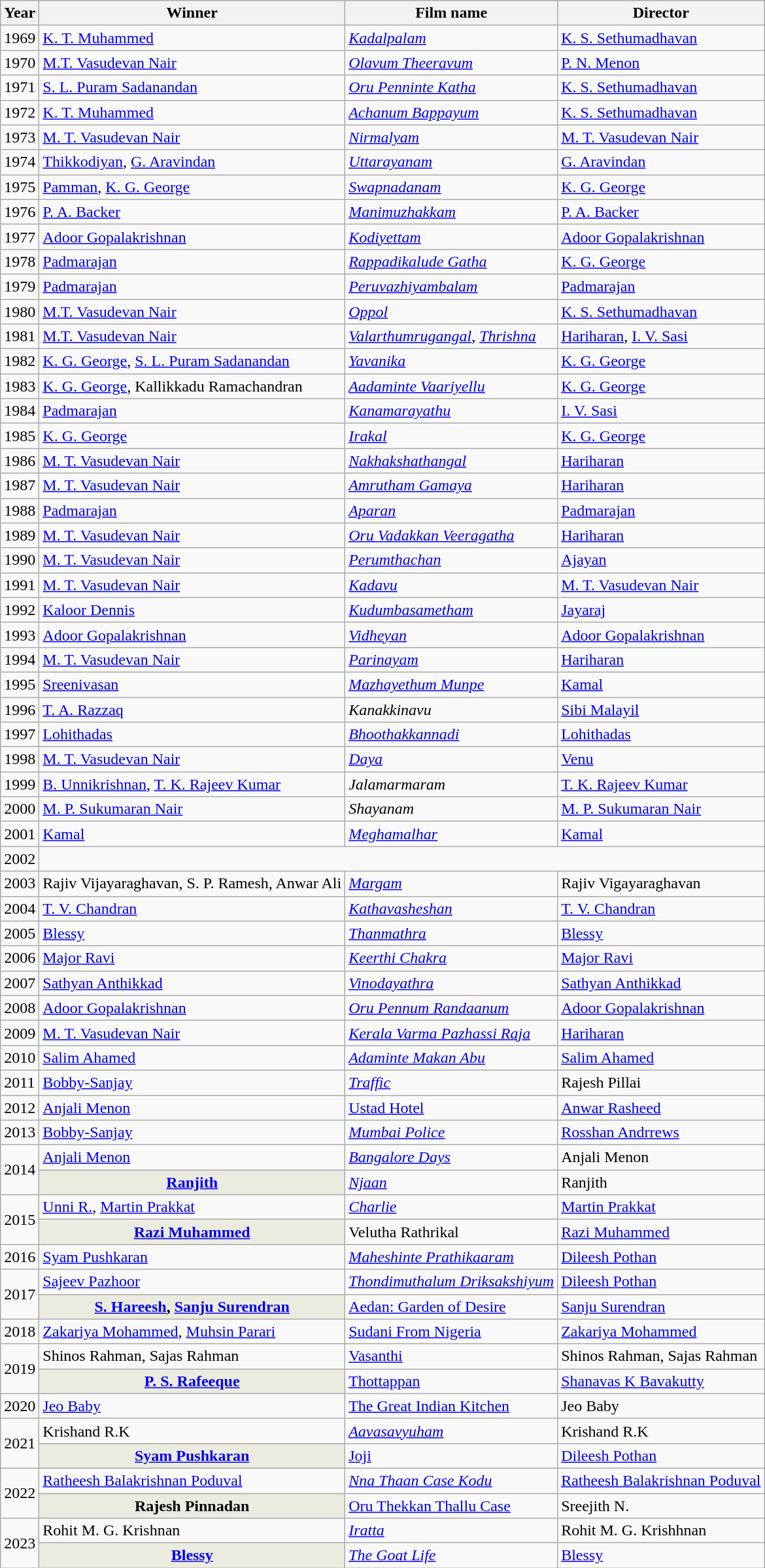<table class="wikitable sortable">
<tr>
<th>Year</th>
<th>Winner</th>
<th>Film name</th>
<th>Director</th>
</tr>
<tr>
<td>1969</td>
<td><a href='#'>K. T. Muhammed</a></td>
<td><em><a href='#'>Kadalpalam</a></em></td>
<td><a href='#'>K. S. Sethumadhavan</a></td>
</tr>
<tr>
<td>1970</td>
<td><a href='#'>M.T. Vasudevan Nair</a></td>
<td><em><a href='#'>Olavum Theeravum</a></em></td>
<td><a href='#'>P. N. Menon</a></td>
</tr>
<tr>
<td>1971</td>
<td><a href='#'>S. L. Puram Sadanandan</a></td>
<td><em><a href='#'>Oru Penninte Katha</a></em></td>
<td><a href='#'>K. S. Sethumadhavan</a></td>
</tr>
<tr>
<td>1972</td>
<td><a href='#'>K. T. Muhammed</a></td>
<td><em><a href='#'>Achanum Bappayum</a></em></td>
<td><a href='#'>K. S. Sethumadhavan</a></td>
</tr>
<tr>
<td>1973</td>
<td><a href='#'>M. T. Vasudevan Nair</a></td>
<td><em><a href='#'>Nirmalyam</a></em></td>
<td><a href='#'>M. T. Vasudevan Nair</a></td>
</tr>
<tr>
<td>1974</td>
<td><a href='#'>Thikkodiyan</a>, <a href='#'>G. Aravindan</a></td>
<td><em><a href='#'>Uttarayanam</a></em></td>
<td><a href='#'>G. Aravindan</a></td>
</tr>
<tr>
<td>1975</td>
<td><a href='#'>Pamman</a>, <a href='#'>K. G. George</a></td>
<td><em><a href='#'>Swapnadanam</a></em></td>
<td><a href='#'>K. G. George</a></td>
</tr>
<tr>
<td>1976</td>
<td><a href='#'>P. A. Backer</a></td>
<td><em><a href='#'>Manimuzhakkam</a></em></td>
<td><a href='#'>P. A. Backer</a></td>
</tr>
<tr>
<td>1977</td>
<td><a href='#'>Adoor Gopalakrishnan</a></td>
<td><em><a href='#'>Kodiyettam</a></em></td>
<td><a href='#'>Adoor Gopalakrishnan</a></td>
</tr>
<tr>
<td>1978</td>
<td><a href='#'>Padmarajan</a></td>
<td><em><a href='#'>Rappadikalude Gatha</a></em></td>
<td><a href='#'>K. G. George</a></td>
</tr>
<tr>
<td>1979</td>
<td><a href='#'>Padmarajan</a></td>
<td><em><a href='#'>Peruvazhiyambalam</a></em></td>
<td><a href='#'>Padmarajan</a></td>
</tr>
<tr>
<td>1980</td>
<td><a href='#'>M.T. Vasudevan Nair</a></td>
<td><em><a href='#'>Oppol</a></em></td>
<td><a href='#'>K. S. Sethumadhavan</a></td>
</tr>
<tr>
<td>1981</td>
<td><a href='#'>M.T. Vasudevan Nair</a></td>
<td><em><a href='#'>Valarthumrugangal</a></em>, <em><a href='#'>Thrishna</a></em></td>
<td><a href='#'>Hariharan</a>, <a href='#'>I. V. Sasi</a></td>
</tr>
<tr>
<td>1982</td>
<td><a href='#'>K. G. George</a>, <a href='#'>S. L. Puram Sadanandan</a></td>
<td><em><a href='#'>Yavanika</a></em></td>
<td><a href='#'>K. G. George</a></td>
</tr>
<tr>
<td>1983</td>
<td><a href='#'>K. G. George</a>, Kallikkadu Ramachandran</td>
<td><em><a href='#'>Aadaminte Vaariyellu</a></em></td>
<td><a href='#'>K. G. George</a></td>
</tr>
<tr>
<td>1984</td>
<td><a href='#'>Padmarajan</a></td>
<td><em><a href='#'>Kanamarayathu</a></em></td>
<td><a href='#'>I. V. Sasi</a></td>
</tr>
<tr>
<td>1985</td>
<td><a href='#'>K. G. George</a></td>
<td><em><a href='#'>Irakal</a></em></td>
<td><a href='#'>K. G. George</a></td>
</tr>
<tr>
<td>1986</td>
<td><a href='#'>M. T. Vasudevan Nair</a></td>
<td><em><a href='#'>Nakhakshathangal</a></em></td>
<td><a href='#'>Hariharan</a></td>
</tr>
<tr>
<td>1987</td>
<td><a href='#'>M. T. Vasudevan Nair</a></td>
<td><em><a href='#'>Amrutham Gamaya</a></em></td>
<td><a href='#'>Hariharan</a></td>
</tr>
<tr>
<td>1988</td>
<td><a href='#'>Padmarajan</a></td>
<td><em><a href='#'>Aparan</a></em></td>
<td><a href='#'>Padmarajan</a></td>
</tr>
<tr>
<td>1989</td>
<td><a href='#'>M. T. Vasudevan Nair</a></td>
<td><em><a href='#'>Oru Vadakkan Veeragatha</a></em></td>
<td><a href='#'>Hariharan</a></td>
</tr>
<tr>
<td>1990</td>
<td><a href='#'>M. T. Vasudevan Nair</a></td>
<td><em><a href='#'>Perumthachan</a></em></td>
<td><a href='#'>Ajayan</a></td>
</tr>
<tr>
<td>1991</td>
<td><a href='#'>M. T. Vasudevan Nair</a></td>
<td><em><a href='#'>Kadavu</a></em></td>
<td><a href='#'>M. T. Vasudevan Nair</a></td>
</tr>
<tr>
<td>1992</td>
<td><a href='#'>Kaloor Dennis</a></td>
<td><em><a href='#'>Kudumbasametham</a></em></td>
<td><a href='#'>Jayaraj</a></td>
</tr>
<tr>
<td>1993</td>
<td><a href='#'>Adoor Gopalakrishnan</a></td>
<td><em><a href='#'>Vidheyan</a></em></td>
<td><a href='#'>Adoor Gopalakrishnan</a></td>
</tr>
<tr>
<td>1994</td>
<td><a href='#'>M. T. Vasudevan Nair</a></td>
<td><em><a href='#'>Parinayam</a></em></td>
<td><a href='#'>Hariharan</a></td>
</tr>
<tr>
<td>1995</td>
<td><a href='#'>Sreenivasan</a></td>
<td><em><a href='#'>Mazhayethum Munpe</a></em></td>
<td><a href='#'>Kamal</a></td>
</tr>
<tr>
<td>1996</td>
<td><a href='#'>T. A. Razzaq</a></td>
<td><em>Kanakkinavu</em></td>
<td><a href='#'>Sibi Malayil</a></td>
</tr>
<tr>
<td>1997</td>
<td><a href='#'>Lohithadas</a></td>
<td><em><a href='#'>Bhoothakkannadi</a></em></td>
<td><a href='#'>Lohithadas</a></td>
</tr>
<tr>
<td>1998</td>
<td><a href='#'>M. T. Vasudevan Nair</a></td>
<td><em><a href='#'>Daya</a></em></td>
<td><a href='#'>Venu</a></td>
</tr>
<tr>
<td>1999</td>
<td><a href='#'>B. Unnikrishnan</a>, <a href='#'>T. K. Rajeev Kumar</a></td>
<td><em>Jalamarmaram</em></td>
<td><a href='#'>T. K. Rajeev Kumar</a></td>
</tr>
<tr>
<td>2000</td>
<td><a href='#'>M. P. Sukumaran Nair</a></td>
<td><em>Shayanam</em></td>
<td><a href='#'>M. P. Sukumaran Nair</a></td>
</tr>
<tr>
<td>2001</td>
<td><a href='#'>Kamal</a></td>
<td><em><a href='#'>Meghamalhar</a></em></td>
<td><a href='#'>Kamal</a></td>
</tr>
<tr>
<td>2002</td>
<td colspan = "3"></td>
</tr>
<tr>
<td>2003</td>
<td>Rajiv Vijayaraghavan,  S. P. Ramesh, Anwar Ali</td>
<td><em><a href='#'>Margam</a></em></td>
<td>Rajiv Vigayaraghavan</td>
</tr>
<tr>
<td>2004</td>
<td><a href='#'>T. V. Chandran</a></td>
<td><em><a href='#'>Kathavasheshan</a></em></td>
<td><a href='#'>T. V. Chandran</a></td>
</tr>
<tr>
<td>2005</td>
<td><a href='#'>Blessy</a></td>
<td><em><a href='#'>Thanmathra</a></em></td>
<td><a href='#'>Blessy</a></td>
</tr>
<tr>
<td>2006</td>
<td><a href='#'>Major Ravi</a></td>
<td><em><a href='#'>Keerthi Chakra</a></em></td>
<td><a href='#'>Major Ravi</a></td>
</tr>
<tr>
<td>2007</td>
<td><a href='#'>Sathyan Anthikkad</a></td>
<td><em><a href='#'>Vinodayathra</a></em></td>
<td><a href='#'>Sathyan Anthikkad</a></td>
</tr>
<tr>
<td>2008</td>
<td><a href='#'>Adoor Gopalakrishnan</a></td>
<td><em><a href='#'>Oru Pennum Randaanum</a></em></td>
<td><a href='#'>Adoor Gopalakrishnan</a></td>
</tr>
<tr>
<td>2009</td>
<td><a href='#'>M. T. Vasudevan Nair</a></td>
<td><em><a href='#'>Kerala Varma Pazhassi Raja</a></em></td>
<td><a href='#'>Hariharan</a></td>
</tr>
<tr>
<td>2010</td>
<td><a href='#'>Salim Ahamed</a></td>
<td><em><a href='#'>Adaminte Makan Abu</a></em></td>
<td><a href='#'>Salim Ahamed</a></td>
</tr>
<tr>
<td>2011</td>
<td><a href='#'>Bobby-Sanjay</a></td>
<td><em><a href='#'>Traffic</a></em></td>
<td>Rajesh Pillai</td>
</tr>
<tr>
<td>2012</td>
<td><a href='#'>Anjali Menon</a></td>
<td><a href='#'>Ustad Hotel</a></td>
<td><a href='#'>Anwar Rasheed</a></td>
</tr>
<tr>
<td>2013</td>
<td><a href='#'>Bobby-Sanjay</a></td>
<td><em><a href='#'>Mumbai Police</a></em></td>
<td><a href='#'>Rosshan Andrrews</a></td>
</tr>
<tr>
<td rowspan="2">2014</td>
<td><a href='#'>Anjali Menon</a></td>
<td><em><a href='#'>Bangalore Days</a></em></td>
<td>Anjali Menon</td>
</tr>
<tr>
<th scope="row" style="background-color:#EBEBE0"><a href='#'>Ranjith</a></th>
<td><em><a href='#'>Njaan</a></em></td>
<td>Ranjith</td>
</tr>
<tr>
<td rowspan="2">2015</td>
<td><a href='#'>Unni R.</a>, <a href='#'>Martin Prakkat</a></td>
<td><em><a href='#'>Charlie</a></em></td>
<td><a href='#'>Martin Prakkat</a></td>
</tr>
<tr>
<th scope="row" style="background-color:#EBEBE0"><a href='#'>Razi Muhammed</a></th>
<td>Velutha Rathrikal</td>
<td><a href='#'>Razi Muhammed</a></td>
</tr>
<tr>
<td>2016</td>
<td><a href='#'>Syam Pushkaran</a></td>
<td><em><a href='#'>Maheshinte Prathikaaram</a></em></td>
<td><a href='#'>Dileesh Pothan</a></td>
</tr>
<tr>
<td rowspan="2">2017</td>
<td><a href='#'>Sajeev Pazhoor</a></td>
<td><em><a href='#'>Thondimuthalum Driksakshiyum</a></em></td>
<td><a href='#'>Dileesh Pothan</a></td>
</tr>
<tr>
<th scope="row" style="background-color:#EBEBE0"><a href='#'>S. Hareesh</a>, <a href='#'>Sanju Surendran</a></th>
<td><a href='#'>Aedan: Garden of Desire</a></td>
<td><a href='#'>Sanju Surendran</a></td>
</tr>
<tr>
<td>2018</td>
<td><a href='#'>Zakariya Mohammed</a>, <a href='#'>Muhsin Parari</a></td>
<td><a href='#'>Sudani From Nigeria</a></td>
<td><a href='#'>Zakariya Mohammed</a></td>
</tr>
<tr>
<td rowspan="2">2019</td>
<td>Shinos Rahman, Sajas Rahman</td>
<td><a href='#'>Vasanthi</a></td>
<td>Shinos Rahman, Sajas Rahman</td>
</tr>
<tr>
<th scope="row" style="background-color:#EBEBE0"><a href='#'>P. S. Rafeeque</a></th>
<td><a href='#'>Thottappan</a></td>
<td><a href='#'>Shanavas K Bavakutty</a></td>
</tr>
<tr>
<td>2020</td>
<td><a href='#'>Jeo Baby</a></td>
<td><a href='#'>The Great Indian Kitchen</a></td>
<td>Jeo Baby</td>
</tr>
<tr>
<td rowspan="2">2021</td>
<td>Krishand R.K</td>
<td><em><a href='#'>Aavasavyuham</a></em></td>
<td>Krishand R.K</td>
</tr>
<tr>
<th scope="row" style="background-color:#EBEBE0"><a href='#'>Syam Pushkaran</a></th>
<td><a href='#'>Joji</a></td>
<td><a href='#'>Dileesh Pothan</a></td>
</tr>
<tr>
<td rowspan="2">2022</td>
<td><a href='#'>Ratheesh Balakrishnan Poduval</a></td>
<td><em><a href='#'>Nna Thaan Case Kodu</a></em></td>
<td><a href='#'>Ratheesh Balakrishnan Poduval</a></td>
</tr>
<tr>
<th scope="row" style="background-color:#EBEBE0">Rajesh Pinnadan</th>
<td><a href='#'>Oru Thekkan Thallu Case</a></td>
<td>Sreejith N.</td>
</tr>
<tr>
<td rowspan="2">2023</td>
<td>Rohit M. G. Krishnan</td>
<td><em><a href='#'>Iratta</a></em></td>
<td>Rohit M. G. Krishhnan</td>
</tr>
<tr>
<th scope="row" style="background-color:#EBEBE0"><a href='#'>Blessy</a></th>
<td><em><a href='#'>The Goat Life</a></em></td>
<td><a href='#'>Blessy</a></td>
</tr>
</table>
